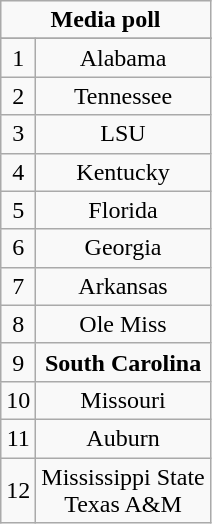<table class="wikitable">
<tr align="center">
<td align="center" Colspan="3"><strong>Media poll</strong></td>
</tr>
<tr align="center">
</tr>
<tr align="center">
<td>1</td>
<td>Alabama</td>
</tr>
<tr align="center">
<td>2</td>
<td>Tennessee</td>
</tr>
<tr align="center">
<td>3</td>
<td>LSU</td>
</tr>
<tr align="center">
<td>4</td>
<td>Kentucky</td>
</tr>
<tr align="center">
<td>5</td>
<td>Florida</td>
</tr>
<tr align="center">
<td>6</td>
<td>Georgia</td>
</tr>
<tr align="center">
<td>7</td>
<td>Arkansas</td>
</tr>
<tr align="center">
<td>8</td>
<td>Ole Miss</td>
</tr>
<tr align="center">
<td>9</td>
<td><strong>South Carolina</strong></td>
</tr>
<tr align="center">
<td>10</td>
<td>Missouri</td>
</tr>
<tr align="center">
<td>11</td>
<td>Auburn</td>
</tr>
<tr align="center">
<td>12</td>
<td>Mississippi State<br>Texas A&M</td>
</tr>
</table>
